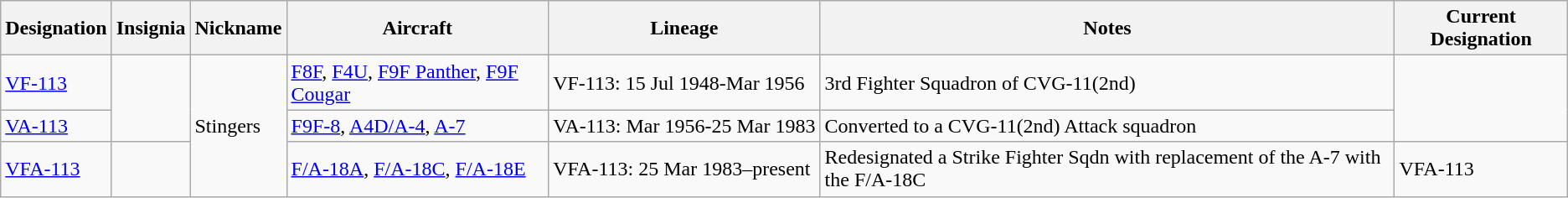<table class="wikitable">
<tr>
<th>Designation</th>
<th>Insignia</th>
<th>Nickname</th>
<th>Aircraft</th>
<th>Lineage</th>
<th>Notes</th>
<th>Current Designation</th>
</tr>
<tr>
<td><a href='#'>VF-113</a></td>
<td rowspan="2"></td>
<td rowspan="3">Stingers</td>
<td><a href='#'>F8F</a>, <a href='#'>F4U</a>, <a href='#'>F9F Panther</a>, <a href='#'>F9F Cougar</a></td>
<td>VF-113: 15 Jul 1948-Mar 1956</td>
<td>3rd Fighter Squadron of CVG-11(2nd)</td>
</tr>
<tr>
<td><a href='#'>VA-113</a></td>
<td><a href='#'>F9F-8</a>, <a href='#'>A4D/A-4</a>, <a href='#'>A-7</a></td>
<td style="white-space: nowrap;">VA-113: Mar 1956-25 Mar 1983</td>
<td>Converted to a CVG-11(2nd) Attack squadron</td>
</tr>
<tr>
<td><a href='#'>VFA-113</a></td>
<td></td>
<td><a href='#'>F/A-18A</a>, <a href='#'>F/A-18C</a>, <a href='#'>F/A-18E</a></td>
<td>VFA-113: 25 Mar 1983–present</td>
<td>Redesignated a Strike Fighter Sqdn with replacement of the A-7 with the F/A-18C</td>
<td>VFA-113</td>
</tr>
</table>
